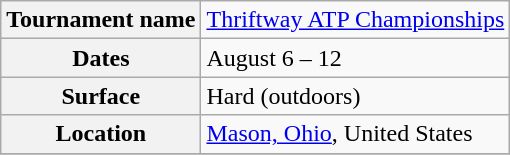<table class="wikitable">
<tr>
<th>Tournament name</th>
<td><a href='#'>Thriftway ATP Championships</a></td>
</tr>
<tr>
<th>Dates</th>
<td>August 6 – 12</td>
</tr>
<tr>
<th>Surface</th>
<td>Hard (outdoors)</td>
</tr>
<tr>
<th>Location</th>
<td><a href='#'>Mason, Ohio</a>, United States</td>
</tr>
<tr>
</tr>
</table>
